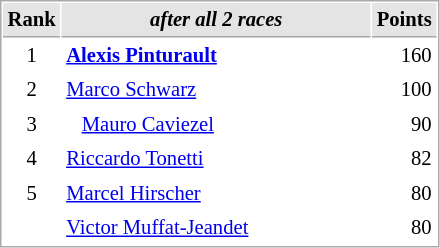<table cellspacing="1" cellpadding="3" style="border:1px solid #aaa; font-size:86%;">
<tr style="background:#e4e4e4;">
<th style="border-bottom:1px solid #aaa; width:10px;">Rank</th>
<th style="border-bottom:1px solid #aaa; width:200px; white-space:nowrap;"><em>after all 2 races</em></th>
<th style="border-bottom:1px solid #aaa; width:20px;">Points</th>
</tr>
<tr>
<td style="text-align:center;">1</td>
<td> <strong><a href='#'>Alexis Pinturault</a></strong></td>
<td align="right">160</td>
</tr>
<tr>
<td style="text-align:center;">2</td>
<td> <a href='#'>Marco Schwarz</a></td>
<td align="right">100</td>
</tr>
<tr>
<td style="text-align:center;">3</td>
<td>   <a href='#'>Mauro Caviezel</a></td>
<td align="right">90</td>
</tr>
<tr>
<td style="text-align:center;">4</td>
<td> <a href='#'>Riccardo Tonetti</a></td>
<td align="right">82</td>
</tr>
<tr>
<td style="text-align:center;">5</td>
<td> <a href='#'>Marcel Hirscher</a></td>
<td align="right">80</td>
</tr>
<tr>
<td style="text-align:center;"></td>
<td> <a href='#'>Victor Muffat-Jeandet</a></td>
<td align="right">80</td>
</tr>
</table>
